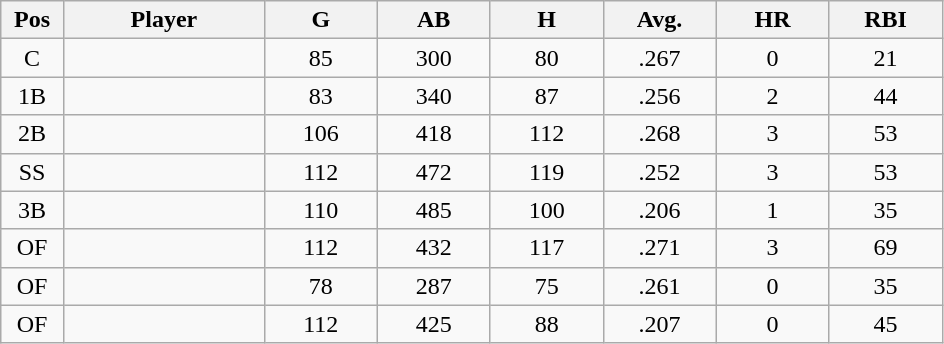<table class="wikitable sortable">
<tr>
<th bgcolor="#DDDDFF" width="5%">Pos</th>
<th bgcolor="#DDDDFF" width="16%">Player</th>
<th bgcolor="#DDDDFF" width="9%">G</th>
<th bgcolor="#DDDDFF" width="9%">AB</th>
<th bgcolor="#DDDDFF" width="9%">H</th>
<th bgcolor="#DDDDFF" width="9%">Avg.</th>
<th bgcolor="#DDDDFF" width="9%">HR</th>
<th bgcolor="#DDDDFF" width="9%">RBI</th>
</tr>
<tr align="center">
<td>C</td>
<td></td>
<td>85</td>
<td>300</td>
<td>80</td>
<td>.267</td>
<td>0</td>
<td>21</td>
</tr>
<tr align="center">
<td>1B</td>
<td></td>
<td>83</td>
<td>340</td>
<td>87</td>
<td>.256</td>
<td>2</td>
<td>44</td>
</tr>
<tr align="center">
<td>2B</td>
<td></td>
<td>106</td>
<td>418</td>
<td>112</td>
<td>.268</td>
<td>3</td>
<td>53</td>
</tr>
<tr align="center">
<td>SS</td>
<td></td>
<td>112</td>
<td>472</td>
<td>119</td>
<td>.252</td>
<td>3</td>
<td>53</td>
</tr>
<tr align="center">
<td>3B</td>
<td></td>
<td>110</td>
<td>485</td>
<td>100</td>
<td>.206</td>
<td>1</td>
<td>35</td>
</tr>
<tr align="center">
<td>OF</td>
<td></td>
<td>112</td>
<td>432</td>
<td>117</td>
<td>.271</td>
<td>3</td>
<td>69</td>
</tr>
<tr align="center">
<td>OF</td>
<td></td>
<td>78</td>
<td>287</td>
<td>75</td>
<td>.261</td>
<td>0</td>
<td>35</td>
</tr>
<tr align="center">
<td>OF</td>
<td></td>
<td>112</td>
<td>425</td>
<td>88</td>
<td>.207</td>
<td>0</td>
<td>45</td>
</tr>
</table>
